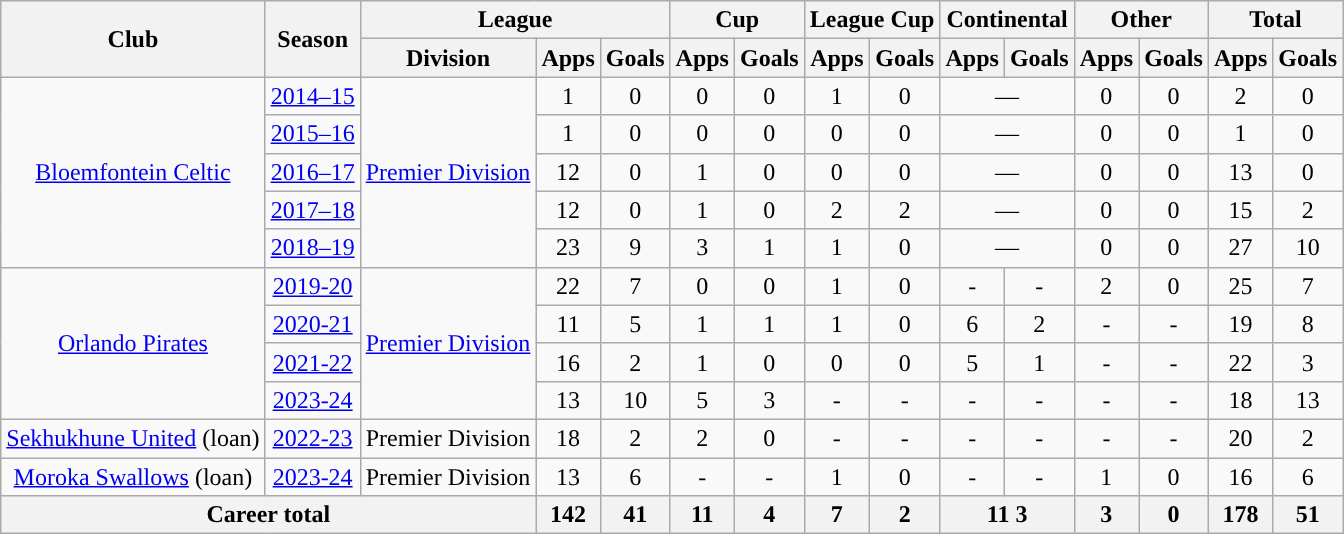<table class="wikitable" style="text-align:center">
<tr>
<th rowspan="2">Club</th>
<th rowspan="2">Season</th>
<th colspan="3">League</th>
<th colspan="2">Cup</th>
<th colspan="2">League Cup</th>
<th colspan="2">Continental</th>
<th colspan="2">Other</th>
<th colspan="2">Total</th>
</tr>
<tr>
<th>Division</th>
<th>Apps</th>
<th>Goals</th>
<th>Apps</th>
<th>Goals</th>
<th>Apps</th>
<th>Goals</th>
<th>Apps</th>
<th>Goals</th>
<th>Apps</th>
<th>Goals</th>
<th>Apps</th>
<th>Goals</th>
</tr>
<tr>
<td rowspan="5"><a href='#'>Bloemfontein Celtic</a></td>
<td><a href='#'>2014–15</a></td>
<td rowspan="5"><a href='#'>Premier Division</a></td>
<td>1</td>
<td>0</td>
<td>0</td>
<td>0</td>
<td>1</td>
<td>0</td>
<td colspan="2">—</td>
<td>0</td>
<td>0</td>
<td>2</td>
<td>0</td>
</tr>
<tr>
<td><a href='#'>2015–16</a></td>
<td>1</td>
<td>0</td>
<td>0</td>
<td>0</td>
<td>0</td>
<td>0</td>
<td colspan="2">—</td>
<td>0</td>
<td>0</td>
<td>1</td>
<td>0</td>
</tr>
<tr>
<td><a href='#'>2016–17</a></td>
<td>12</td>
<td>0</td>
<td>1</td>
<td>0</td>
<td>0</td>
<td>0</td>
<td colspan="2">—</td>
<td>0</td>
<td>0</td>
<td>13</td>
<td>0</td>
</tr>
<tr>
<td><a href='#'>2017–18</a></td>
<td>12</td>
<td>0</td>
<td>1</td>
<td>0</td>
<td>2</td>
<td>2</td>
<td colspan="2">—</td>
<td>0</td>
<td>0</td>
<td>15</td>
<td>2</td>
</tr>
<tr>
<td><a href='#'>2018–19</a></td>
<td>23</td>
<td>9</td>
<td>3</td>
<td>1</td>
<td>1</td>
<td>0</td>
<td colspan="2">—</td>
<td>0</td>
<td>0</td>
<td>27</td>
<td>10</td>
</tr>
<tr>
<td rowspan="4"><a href='#'>Orlando Pirates</a></td>
<td><a href='#'>2019-20</a></td>
<td rowspan="4"><a href='#'>Premier Division</a></td>
<td>22</td>
<td>7</td>
<td>0</td>
<td>0</td>
<td>1</td>
<td>0</td>
<td>-</td>
<td>-</td>
<td>2</td>
<td>0</td>
<td>25</td>
<td>7</td>
</tr>
<tr>
<td><a href='#'>2020-21</a></td>
<td>11</td>
<td>5</td>
<td>1</td>
<td>1</td>
<td>1</td>
<td>0</td>
<td>6</td>
<td>2</td>
<td>-</td>
<td>-</td>
<td>19</td>
<td>8</td>
</tr>
<tr>
<td><a href='#'>2021-22</a></td>
<td>16</td>
<td>2</td>
<td>1</td>
<td>0</td>
<td>0</td>
<td>0</td>
<td>5</td>
<td>1</td>
<td>-</td>
<td>-</td>
<td>22</td>
<td>3</td>
</tr>
<tr>
<td><a href='#'>2023-24</a></td>
<td>13</td>
<td>10</td>
<td>5</td>
<td>3</td>
<td>-</td>
<td>-</td>
<td>-</td>
<td>-</td>
<td>-</td>
<td>-</td>
<td>18</td>
<td>13</td>
</tr>
<tr>
<td><a href='#'>Sekhukhune United</a> (loan)</td>
<td><a href='#'>2022-23</a></td>
<td>Premier Division</td>
<td>18</td>
<td>2</td>
<td>2</td>
<td>0</td>
<td>-</td>
<td>-</td>
<td>-</td>
<td>-</td>
<td>-</td>
<td>-</td>
<td>20</td>
<td>2</td>
</tr>
<tr>
<td><a href='#'>Moroka Swallows</a> (loan)</td>
<td><a href='#'>2023-24</a></td>
<td>Premier Division</td>
<td>13</td>
<td>6</td>
<td>-</td>
<td>-</td>
<td>1</td>
<td>0</td>
<td>-</td>
<td>-</td>
<td>1</td>
<td>0</td>
<td>16</td>
<td>6</td>
</tr>
<tr>
<th colspan="3">Career total</th>
<th>142</th>
<th>41</th>
<th>11</th>
<th>4</th>
<th>7</th>
<th>2</th>
<th colspan="2">11       3</th>
<th>3</th>
<th>0</th>
<th>178</th>
<th>51</th>
</tr>
</table>
